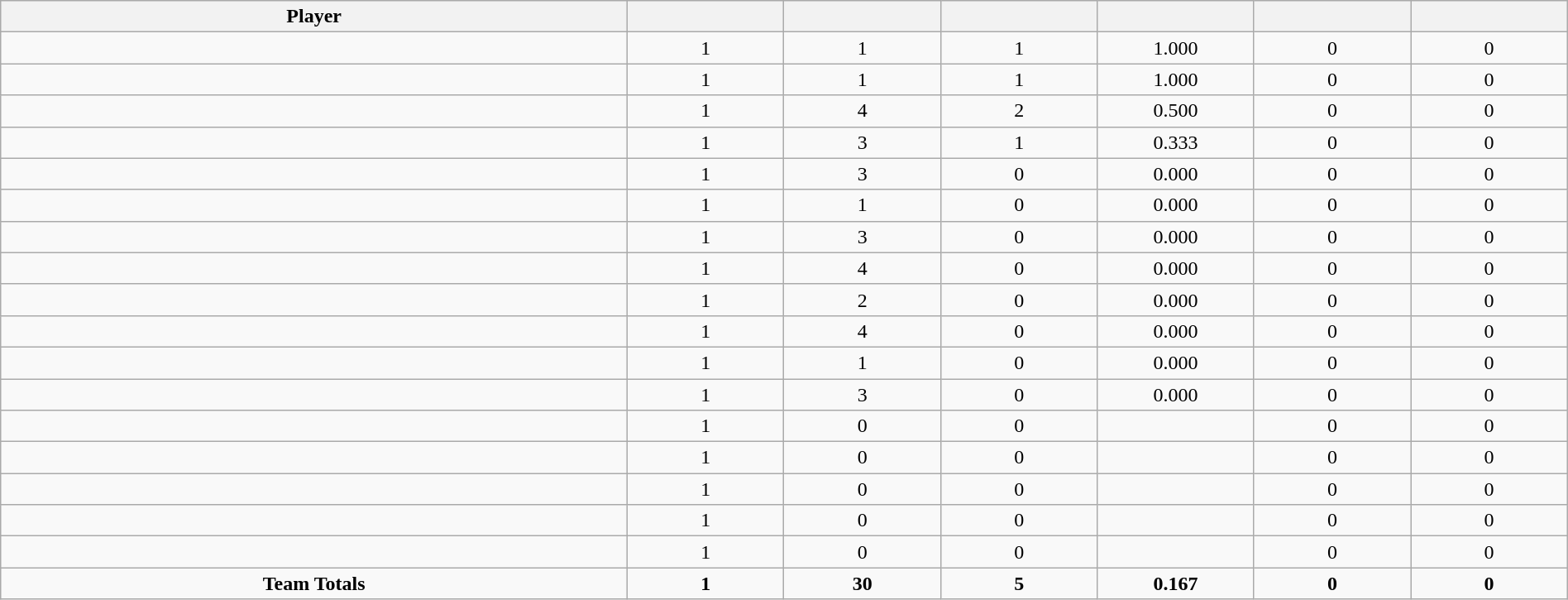<table class="wikitable sortable" style="text-align:center;" width="100%">
<tr>
<th width="40%">Player</th>
<th width="10%"></th>
<th width="10%"></th>
<th width="10%"></th>
<th width="10%"></th>
<th width="10%"></th>
<th width="10%"></th>
</tr>
<tr>
<td></td>
<td>1</td>
<td>1</td>
<td>1</td>
<td>1.000</td>
<td>0</td>
<td>0</td>
</tr>
<tr>
<td></td>
<td>1</td>
<td>1</td>
<td>1</td>
<td>1.000</td>
<td>0</td>
<td>0</td>
</tr>
<tr>
<td></td>
<td>1</td>
<td>4</td>
<td>2</td>
<td>0.500</td>
<td>0</td>
<td>0</td>
</tr>
<tr>
<td></td>
<td>1</td>
<td>3</td>
<td>1</td>
<td>0.333</td>
<td>0</td>
<td>0</td>
</tr>
<tr>
<td></td>
<td>1</td>
<td>3</td>
<td>0</td>
<td>0.000</td>
<td>0</td>
<td>0</td>
</tr>
<tr>
<td></td>
<td>1</td>
<td>1</td>
<td>0</td>
<td>0.000</td>
<td>0</td>
<td>0</td>
</tr>
<tr>
<td></td>
<td>1</td>
<td>3</td>
<td>0</td>
<td>0.000</td>
<td>0</td>
<td>0</td>
</tr>
<tr>
<td></td>
<td>1</td>
<td>4</td>
<td>0</td>
<td>0.000</td>
<td>0</td>
<td>0</td>
</tr>
<tr>
<td></td>
<td>1</td>
<td>2</td>
<td>0</td>
<td>0.000</td>
<td>0</td>
<td>0</td>
</tr>
<tr>
<td></td>
<td>1</td>
<td>4</td>
<td>0</td>
<td>0.000</td>
<td>0</td>
<td>0</td>
</tr>
<tr>
<td></td>
<td>1</td>
<td>1</td>
<td>0</td>
<td>0.000</td>
<td>0</td>
<td>0</td>
</tr>
<tr>
<td></td>
<td>1</td>
<td>3</td>
<td>0</td>
<td>0.000</td>
<td>0</td>
<td>0</td>
</tr>
<tr>
<td></td>
<td>1</td>
<td>0</td>
<td>0</td>
<td></td>
<td>0</td>
<td>0</td>
</tr>
<tr>
<td></td>
<td>1</td>
<td>0</td>
<td>0</td>
<td></td>
<td>0</td>
<td>0</td>
</tr>
<tr>
<td></td>
<td>1</td>
<td>0</td>
<td>0</td>
<td></td>
<td>0</td>
<td>0</td>
</tr>
<tr>
<td></td>
<td>1</td>
<td>0</td>
<td>0</td>
<td></td>
<td>0</td>
<td>0</td>
</tr>
<tr>
<td></td>
<td>1</td>
<td>0</td>
<td>0</td>
<td></td>
<td>0</td>
<td>0</td>
</tr>
<tr>
<td><strong>Team Totals</strong></td>
<td><strong>1</strong></td>
<td><strong>30</strong></td>
<td><strong>5</strong></td>
<td><strong>0.167</strong></td>
<td><strong>0</strong></td>
<td><strong>0</strong></td>
</tr>
</table>
